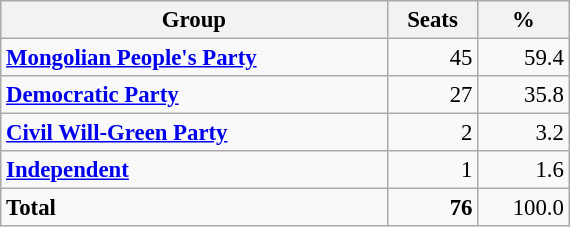<table class="wikitable" style="font-size:95%;width:380px;">
<tr>
<th>Group</th>
<th>Seats</th>
<th>%</th>
</tr>
<tr>
<td><span></span> <strong><a href='#'>Mongolian People's Party</a></strong></td>
<td align="right">45</td>
<td align="right">59.4</td>
</tr>
<tr>
<td><span></span> <strong><a href='#'>Democratic Party</a></strong></td>
<td align="right">27</td>
<td align="right">35.8</td>
</tr>
<tr>
<td><span></span> <strong><a href='#'>Civil Will-Green Party</a></strong></td>
<td align="right">2</td>
<td align="right">3.2</td>
</tr>
<tr>
<td><span></span> <strong><a href='#'>Independent</a></strong></td>
<td align="right">1</td>
<td align="right">1.6</td>
</tr>
<tr>
<td><strong>Total</strong></td>
<td align="right"><strong>76</strong></td>
<td align="right">100.0</td>
</tr>
</table>
